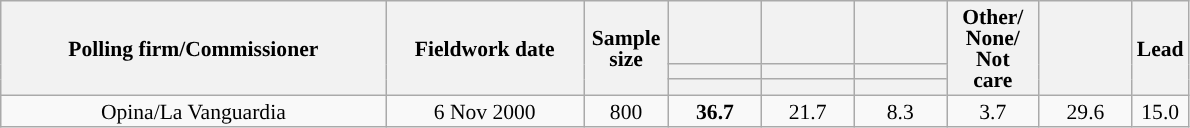<table class="wikitable collapsible collapsed" style="text-align:center; font-size:90%; line-height:14px;">
<tr style="height:42px;">
<th style="width:250px;" rowspan="3">Polling firm/Commissioner</th>
<th style="width:125px;" rowspan="3">Fieldwork date</th>
<th style="width:50px;" rowspan="3">Sample size</th>
<th style="width:55px;"></th>
<th style="width:55px;"></th>
<th style="width:55px;"></th>
<th style="width:55px;" rowspan="3">Other/<br>None/<br>Not<br>care</th>
<th style="width:55px;" rowspan="3"></th>
<th style="width:30px;" rowspan="3">Lead</th>
</tr>
<tr>
<th style="color:inherit;background:"></th>
<th style="color:inherit;background:"></th>
<th style="color:inherit;background:"></th>
</tr>
<tr>
<th></th>
<th></th>
<th></th>
</tr>
<tr>
<td>Opina/La Vanguardia</td>
<td>6 Nov 2000</td>
<td>800</td>
<td><strong>36.7</strong></td>
<td>21.7</td>
<td>8.3</td>
<td>3.7</td>
<td>29.6</td>
<td style="background:">15.0</td>
</tr>
</table>
